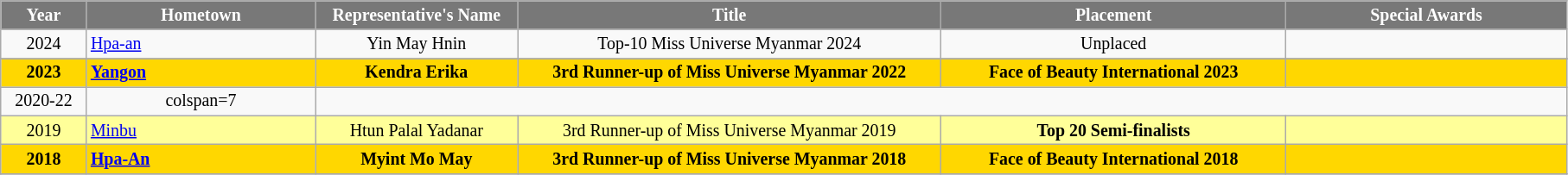<table class="wikitable sortable" style="font-size: 83%; text-align:center">
<tr>
<th width="60" style="background-color:#787878;color:#FFFFFF;">Year</th>
<th width="170" style="background-color:#787878;color:#FFFFFF;">Hometown</th>
<th width="150" style="background-color:#787878;color:#FFFFFF;">Representative's Name</th>
<th width="320" style="background-color:#787878;color:#FFFFFF;">Title</th>
<th width="260" style="background-color:#787878;color:#FFFFFF;">Placement</th>
<th width="210" style="background-color:#787878;color:#FFFFFF;">Special Awards</th>
</tr>
<tr>
<td>2024</td>
<td align=left> <a href='#'>Hpa-an</a></td>
<td>Yin May Hnin</td>
<td>Top-10 Miss Universe Myanmar 2024</td>
<td>Unplaced</td>
<td></td>
</tr>
<tr>
</tr>
<tr style="background-color:gold; font-weight: bold ">
<td>2023</td>
<td align=left> <a href='#'>Yangon</a></td>
<td>Kendra Erika</td>
<td>3rd Runner-up of Miss Universe Myanmar 2022</td>
<td><strong>Face of Beauty International 2023</strong></td>
<td style="background:;"></td>
</tr>
<tr>
<td>2020-22</td>
<td>colspan=7 </td>
</tr>
<tr style="background-color:#FFFF99; ">
<td>2019</td>
<td align=left> <a href='#'>Minbu</a></td>
<td>Htun Palal Yadanar</td>
<td>3rd Runner-up of Miss Universe Myanmar 2019</td>
<td><strong>Top 20 Semi-finalists</strong></td>
<td style="background:;"></td>
</tr>
<tr style="background-color:gold; font-weight: bold ">
<td>2018</td>
<td align=left> <a href='#'>Hpa-An</a></td>
<td>Myint Mo May</td>
<td>3rd Runner-up of Miss Universe Myanmar 2018</td>
<td><strong>Face of Beauty International 2018</strong></td>
<td style="background:;"></td>
</tr>
<tr>
</tr>
</table>
